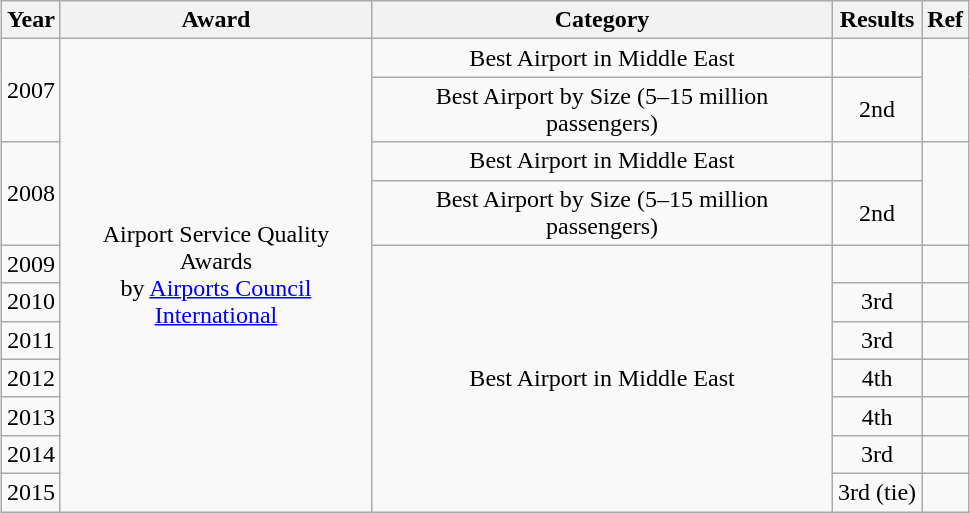<table class="wikitable" style="margin:1em auto; text-align:center">
<tr>
<th>Year</th>
<th style="width:200px;">Award</th>
<th style="width:300px;">Category</th>
<th>Results</th>
<th>Ref</th>
</tr>
<tr>
<td rowspan=2>2007</td>
<td rowspan=11>Airport Service Quality Awards<br>by <a href='#'>Airports Council International</a></td>
<td>Best Airport in Middle East</td>
<td></td>
<td rowspan=2></td>
</tr>
<tr>
<td>Best Airport by Size (5–15 million passengers)</td>
<td>2nd</td>
</tr>
<tr>
<td rowspan=2>2008</td>
<td>Best Airport in Middle East</td>
<td></td>
<td rowspan=2></td>
</tr>
<tr>
<td>Best Airport by Size (5–15 million passengers)</td>
<td>2nd</td>
</tr>
<tr>
<td>2009</td>
<td rowspan=7>Best Airport in Middle East</td>
<td></td>
<td></td>
</tr>
<tr>
<td>2010</td>
<td>3rd</td>
<td></td>
</tr>
<tr>
<td>2011</td>
<td>3rd</td>
<td></td>
</tr>
<tr>
<td>2012</td>
<td>4th</td>
<td></td>
</tr>
<tr>
<td>2013</td>
<td>4th</td>
<td></td>
</tr>
<tr>
<td>2014</td>
<td>3rd</td>
<td></td>
</tr>
<tr>
<td>2015</td>
<td>3rd (tie)</td>
<td></td>
</tr>
</table>
